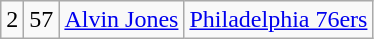<table class="wikitable">
<tr style="text-align:center;">
<td>2</td>
<td>57</td>
<td><a href='#'>Alvin Jones</a></td>
<td><a href='#'>Philadelphia 76ers</a></td>
</tr>
</table>
